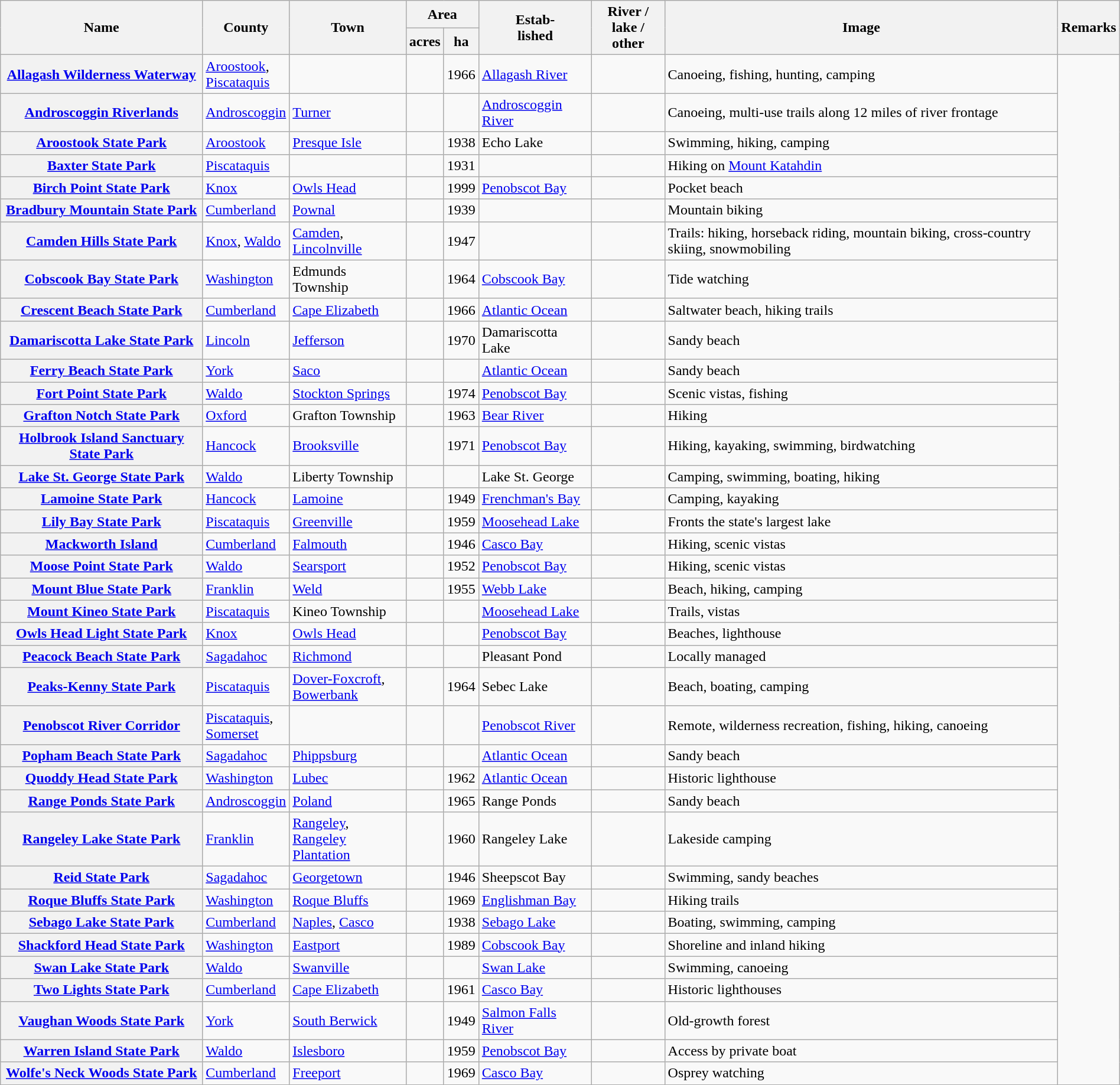<table class="wikitable sortable" style="width:100%">
<tr>
<th style="width:*;" rowspan=2>Name</th>
<th style="width:*;" rowspan=2>County</th>
<th style="width:*;" rowspan=2>Town</th>
<th style="width:*;" colspan=2>Area</th>
<th style="width:*;" rowspan=2>Estab-<br> lished</th>
<th style="width:*;" rowspan=2>River / lake /<br> other</th>
<th style="width:*;" class="unsortable" rowspan=2>Image</th>
<th style="width:*;" class="unsortable" rowspan=2>Remarks</th>
</tr>
<tr>
<th>acres</th>
<th>ha</th>
</tr>
<tr>
<th scope="row"><a href='#'>Allagash Wilderness Waterway</a></th>
<td><a href='#'>Aroostook</a>, <br><a href='#'>Piscataquis</a></td>
<td></td>
<td></td>
<td>1966</td>
<td><a href='#'>Allagash River</a></td>
<td></td>
<td>Canoeing, fishing, hunting, camping</td>
</tr>
<tr>
<th scope="row"><a href='#'>Androscoggin Riverlands</a></th>
<td><a href='#'>Androscoggin</a></td>
<td><a href='#'>Turner</a></td>
<td></td>
<td></td>
<td><a href='#'>Androscoggin River</a></td>
<td></td>
<td>Canoeing, multi-use trails along 12 miles of river frontage</td>
</tr>
<tr>
<th scope="row"><a href='#'>Aroostook State Park</a></th>
<td><a href='#'>Aroostook</a></td>
<td><a href='#'>Presque Isle</a></td>
<td></td>
<td>1938</td>
<td>Echo Lake</td>
<td></td>
<td>Swimming, hiking, camping</td>
</tr>
<tr>
<th scope="row"><a href='#'>Baxter State Park</a></th>
<td><a href='#'>Piscataquis</a></td>
<td></td>
<td></td>
<td>1931</td>
<td></td>
<td></td>
<td>Hiking on <a href='#'>Mount Katahdin</a></td>
</tr>
<tr>
<th scope="row"><a href='#'>Birch Point State Park</a></th>
<td><a href='#'>Knox</a></td>
<td><a href='#'>Owls Head</a></td>
<td></td>
<td>1999</td>
<td><a href='#'>Penobscot Bay</a></td>
<td></td>
<td>Pocket beach</td>
</tr>
<tr>
<th scope="row"><a href='#'>Bradbury Mountain State Park</a></th>
<td><a href='#'>Cumberland</a></td>
<td><a href='#'>Pownal</a></td>
<td></td>
<td>1939</td>
<td></td>
<td></td>
<td>Mountain biking</td>
</tr>
<tr>
<th scope="row"><a href='#'>Camden Hills State Park</a></th>
<td><a href='#'>Knox</a>, <a href='#'>Waldo</a></td>
<td><a href='#'>Camden</a>, <a href='#'>Lincolnville</a></td>
<td></td>
<td>1947</td>
<td></td>
<td></td>
<td>Trails: hiking, horseback riding, mountain biking, cross-country skiing, snowmobiling</td>
</tr>
<tr>
<th scope="row"><a href='#'>Cobscook Bay State Park</a></th>
<td><a href='#'>Washington</a></td>
<td>Edmunds Township</td>
<td></td>
<td>1964</td>
<td><a href='#'>Cobscook Bay</a></td>
<td></td>
<td>Tide watching</td>
</tr>
<tr>
<th scope="row"><a href='#'>Crescent Beach State Park</a></th>
<td><a href='#'>Cumberland</a></td>
<td><a href='#'>Cape Elizabeth</a></td>
<td></td>
<td>1966</td>
<td><a href='#'>Atlantic Ocean</a></td>
<td></td>
<td>Saltwater beach, hiking trails</td>
</tr>
<tr>
<th scope="row"><a href='#'>Damariscotta Lake State Park</a></th>
<td><a href='#'>Lincoln</a></td>
<td><a href='#'>Jefferson</a></td>
<td></td>
<td>1970</td>
<td>Damariscotta Lake</td>
<td></td>
<td>Sandy beach</td>
</tr>
<tr>
<th scope="row"><a href='#'>Ferry Beach State Park</a></th>
<td><a href='#'>York</a></td>
<td><a href='#'>Saco</a></td>
<td></td>
<td></td>
<td><a href='#'>Atlantic Ocean</a></td>
<td></td>
<td>Sandy beach</td>
</tr>
<tr>
<th scope="row"><a href='#'>Fort Point State Park</a></th>
<td><a href='#'>Waldo</a></td>
<td><a href='#'>Stockton Springs</a></td>
<td></td>
<td>1974</td>
<td><a href='#'>Penobscot Bay</a></td>
<td></td>
<td>Scenic vistas, fishing</td>
</tr>
<tr>
<th scope="row"><a href='#'>Grafton Notch State Park</a></th>
<td><a href='#'>Oxford</a></td>
<td>Grafton Township</td>
<td></td>
<td>1963</td>
<td><a href='#'>Bear River</a></td>
<td></td>
<td>Hiking</td>
</tr>
<tr>
<th scope="row"><a href='#'>Holbrook Island Sanctuary State Park</a></th>
<td><a href='#'>Hancock</a></td>
<td><a href='#'>Brooksville</a></td>
<td></td>
<td>1971</td>
<td><a href='#'>Penobscot Bay</a></td>
<td></td>
<td>Hiking, kayaking, swimming, birdwatching</td>
</tr>
<tr>
<th scope="row"><a href='#'>Lake St. George State Park</a></th>
<td><a href='#'>Waldo</a></td>
<td>Liberty Township</td>
<td></td>
<td></td>
<td>Lake St. George</td>
<td></td>
<td>Camping, swimming, boating, hiking</td>
</tr>
<tr>
<th scope="row"><a href='#'>Lamoine State Park</a></th>
<td><a href='#'>Hancock</a></td>
<td><a href='#'>Lamoine</a></td>
<td></td>
<td>1949</td>
<td><a href='#'>Frenchman's Bay</a></td>
<td></td>
<td>Camping, kayaking</td>
</tr>
<tr>
<th scope="row"><a href='#'>Lily Bay State Park</a></th>
<td><a href='#'>Piscataquis</a></td>
<td><a href='#'>Greenville</a></td>
<td></td>
<td>1959</td>
<td><a href='#'>Moosehead Lake</a></td>
<td></td>
<td>Fronts the state's largest lake</td>
</tr>
<tr>
<th scope="row"><a href='#'>Mackworth Island</a></th>
<td><a href='#'>Cumberland</a></td>
<td><a href='#'>Falmouth</a></td>
<td></td>
<td>1946</td>
<td><a href='#'>Casco Bay</a></td>
<td></td>
<td>Hiking, scenic vistas</td>
</tr>
<tr>
<th scope="row"><a href='#'>Moose Point State Park</a></th>
<td><a href='#'>Waldo</a></td>
<td><a href='#'>Searsport</a></td>
<td></td>
<td>1952</td>
<td><a href='#'>Penobscot Bay</a></td>
<td></td>
<td>Hiking, scenic vistas</td>
</tr>
<tr>
<th scope="row"><a href='#'>Mount Blue State Park</a></th>
<td><a href='#'>Franklin</a></td>
<td><a href='#'>Weld</a></td>
<td></td>
<td>1955</td>
<td><a href='#'>Webb Lake</a></td>
<td></td>
<td>Beach, hiking, camping</td>
</tr>
<tr>
<th scope="row"><a href='#'>Mount Kineo State Park</a></th>
<td><a href='#'>Piscataquis</a></td>
<td>Kineo Township</td>
<td></td>
<td></td>
<td><a href='#'>Moosehead Lake</a></td>
<td></td>
<td>Trails, vistas</td>
</tr>
<tr>
<th scope="row"><a href='#'>Owls Head Light State Park</a></th>
<td><a href='#'>Knox</a></td>
<td><a href='#'>Owls Head</a></td>
<td></td>
<td></td>
<td><a href='#'>Penobscot Bay</a></td>
<td></td>
<td>Beaches, lighthouse</td>
</tr>
<tr>
<th scope="row"><a href='#'>Peacock Beach State Park</a></th>
<td><a href='#'>Sagadahoc</a></td>
<td><a href='#'>Richmond</a></td>
<td></td>
<td></td>
<td>Pleasant Pond</td>
<td></td>
<td>Locally managed</td>
</tr>
<tr>
<th scope="row"><a href='#'>Peaks-Kenny State Park</a></th>
<td><a href='#'>Piscataquis</a></td>
<td><a href='#'>Dover-Foxcroft</a>, <br><a href='#'>Bowerbank</a></td>
<td></td>
<td>1964</td>
<td>Sebec Lake</td>
<td></td>
<td>Beach, boating, camping</td>
</tr>
<tr>
<th scope="row"><a href='#'>Penobscot River Corridor</a></th>
<td><a href='#'>Piscataquis</a>, <br><a href='#'>Somerset</a></td>
<td></td>
<td></td>
<td></td>
<td><a href='#'>Penobscot River</a></td>
<td></td>
<td>Remote, wilderness recreation, fishing, hiking, canoeing</td>
</tr>
<tr>
<th scope="row"><a href='#'>Popham Beach State Park</a></th>
<td><a href='#'>Sagadahoc</a></td>
<td><a href='#'>Phippsburg</a></td>
<td></td>
<td></td>
<td><a href='#'>Atlantic Ocean</a></td>
<td></td>
<td>Sandy beach</td>
</tr>
<tr>
<th scope="row"><a href='#'>Quoddy Head State Park</a></th>
<td><a href='#'>Washington</a></td>
<td><a href='#'>Lubec</a></td>
<td></td>
<td>1962</td>
<td><a href='#'>Atlantic Ocean</a></td>
<td></td>
<td>Historic lighthouse</td>
</tr>
<tr>
<th scope="row"><a href='#'>Range Ponds State Park</a></th>
<td><a href='#'>Androscoggin</a></td>
<td><a href='#'>Poland</a></td>
<td></td>
<td>1965</td>
<td>Range Ponds</td>
<td></td>
<td>Sandy beach</td>
</tr>
<tr>
<th scope="row"><a href='#'>Rangeley Lake State Park</a></th>
<td><a href='#'>Franklin</a></td>
<td><a href='#'>Rangeley</a>, <br><a href='#'>Rangeley Plantation</a></td>
<td></td>
<td>1960</td>
<td>Rangeley Lake</td>
<td></td>
<td>Lakeside camping</td>
</tr>
<tr>
<th scope="row"><a href='#'>Reid State Park</a></th>
<td><a href='#'>Sagadahoc</a></td>
<td><a href='#'>Georgetown</a></td>
<td></td>
<td>1946</td>
<td>Sheepscot Bay</td>
<td></td>
<td>Swimming, sandy beaches</td>
</tr>
<tr>
<th scope="row"><a href='#'>Roque Bluffs State Park</a></th>
<td><a href='#'>Washington</a></td>
<td><a href='#'>Roque Bluffs</a></td>
<td></td>
<td>1969</td>
<td><a href='#'>Englishman Bay</a></td>
<td></td>
<td>Hiking trails</td>
</tr>
<tr>
<th scope="row"><a href='#'>Sebago Lake State Park</a></th>
<td><a href='#'>Cumberland</a></td>
<td><a href='#'>Naples</a>, <a href='#'>Casco</a></td>
<td></td>
<td>1938</td>
<td><a href='#'>Sebago Lake</a></td>
<td></td>
<td>Boating, swimming, camping</td>
</tr>
<tr>
<th scope="row"><a href='#'>Shackford Head State Park</a></th>
<td><a href='#'>Washington</a></td>
<td><a href='#'>Eastport</a></td>
<td></td>
<td>1989</td>
<td><a href='#'>Cobscook Bay</a></td>
<td></td>
<td>Shoreline and inland hiking</td>
</tr>
<tr>
<th scope="row"><a href='#'>Swan Lake State Park</a></th>
<td><a href='#'>Waldo</a></td>
<td><a href='#'>Swanville</a></td>
<td></td>
<td></td>
<td><a href='#'>Swan Lake</a></td>
<td></td>
<td>Swimming, canoeing</td>
</tr>
<tr>
<th scope="row"><a href='#'>Two Lights State Park</a></th>
<td><a href='#'>Cumberland</a></td>
<td><a href='#'>Cape Elizabeth</a></td>
<td></td>
<td>1961</td>
<td><a href='#'>Casco Bay</a></td>
<td></td>
<td>Historic lighthouses</td>
</tr>
<tr>
<th scope="row"><a href='#'>Vaughan Woods State Park</a></th>
<td><a href='#'>York</a></td>
<td><a href='#'>South Berwick</a></td>
<td></td>
<td>1949</td>
<td><a href='#'>Salmon Falls River</a></td>
<td></td>
<td>Old-growth forest</td>
</tr>
<tr>
<th scope="row"><a href='#'>Warren Island State Park</a></th>
<td><a href='#'>Waldo</a></td>
<td><a href='#'>Islesboro</a></td>
<td></td>
<td>1959</td>
<td><a href='#'>Penobscot Bay</a></td>
<td></td>
<td>Access by private boat</td>
</tr>
<tr>
<th scope="row"><a href='#'>Wolfe's Neck Woods State Park</a></th>
<td><a href='#'>Cumberland</a></td>
<td><a href='#'>Freeport</a></td>
<td></td>
<td>1969</td>
<td><a href='#'>Casco Bay</a></td>
<td></td>
<td>Osprey watching</td>
</tr>
</table>
